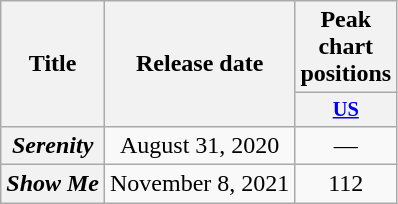<table class="wikitable plainrowheaders" style="text-align:center">
<tr>
<th scope="col" rowspan="2">Title</th>
<th scope="col" rowspan="2">Release date</th>
<th scope="col">Peak chart positions</th>
</tr>
<tr>
<th style="width:3em;font-size:85%;"><a href='#'>US</a><br></th>
</tr>
<tr>
<th scope="row"><em>Serenity</em></th>
<td>August 31, 2020</td>
<td>—</td>
</tr>
<tr>
<th scope="row"><em>Show Me</em></th>
<td>November 8, 2021</td>
<td>112</td>
</tr>
</table>
